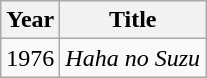<table class="wikitable">
<tr>
<th>Year</th>
<th>Title</th>
</tr>
<tr>
<td>1976</td>
<td><em>Haha no Suzu</em></td>
</tr>
</table>
